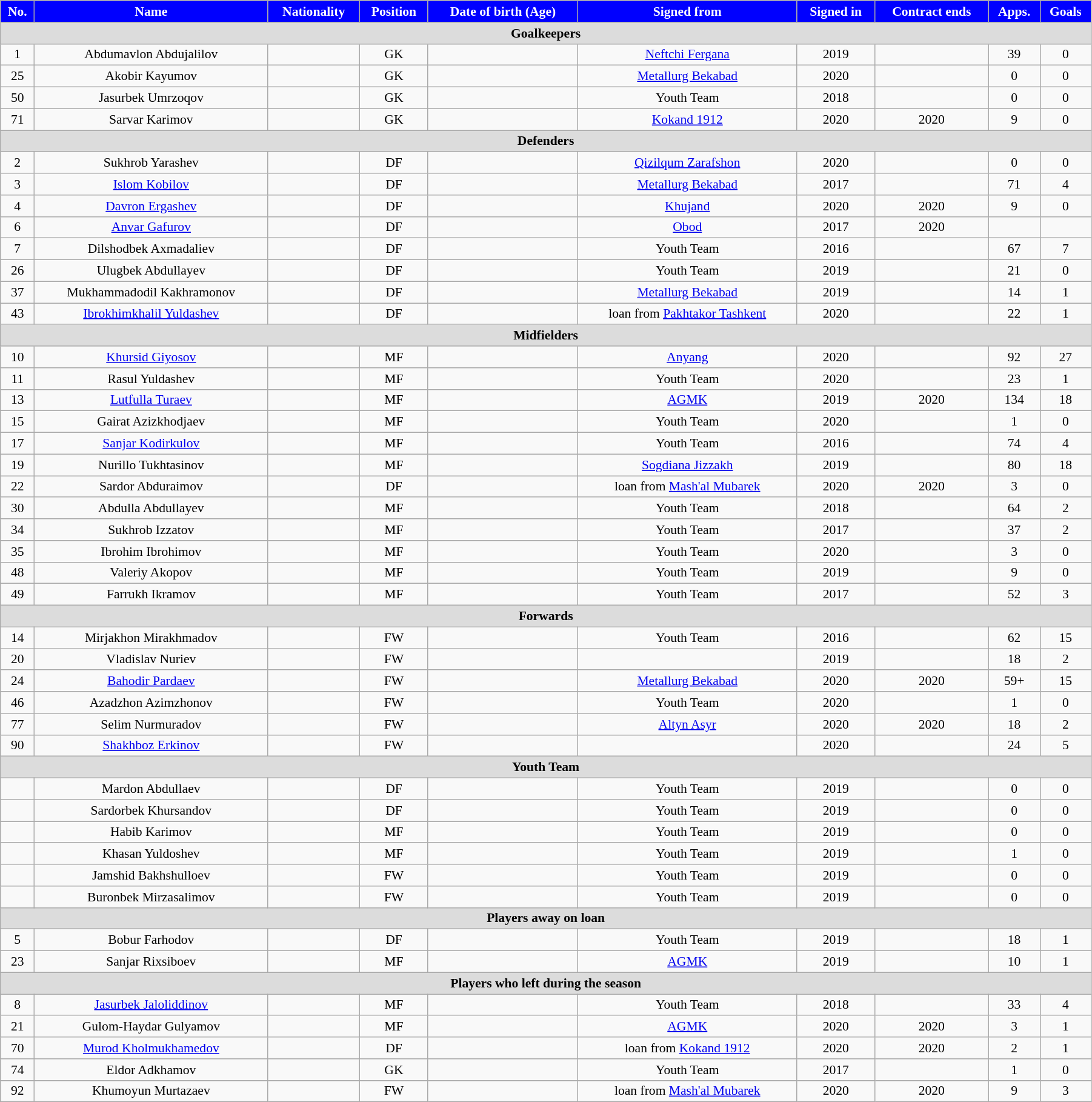<table class="wikitable" style="text-align:center; font-size:90%; width:95%;">
<tr>
<th style="background:#0000FF; color:white; text-align:center;">No.</th>
<th style="background:#0000FF; color:white; text-align:center;">Name</th>
<th style="background:#0000FF; color:white; text-align:center;">Nationality</th>
<th style="background:#0000FF; color:white; text-align:center;">Position</th>
<th style="background:#0000FF; color:white; text-align:center;">Date of birth (Age)</th>
<th style="background:#0000FF; color:white; text-align:center;">Signed from</th>
<th style="background:#0000FF; color:white; text-align:center;">Signed in</th>
<th style="background:#0000FF; color:white; text-align:center;">Contract ends</th>
<th style="background:#0000FF; color:white; text-align:center;">Apps.</th>
<th style="background:#0000FF; color:white; text-align:center;">Goals</th>
</tr>
<tr>
<th colspan="11" style="background:#dcdcdc; text-align:center;">Goalkeepers</th>
</tr>
<tr>
<td>1</td>
<td>Abdumavlon Abdujalilov</td>
<td></td>
<td>GK</td>
<td></td>
<td><a href='#'>Neftchi Fergana</a></td>
<td>2019</td>
<td></td>
<td>39</td>
<td>0</td>
</tr>
<tr>
<td>25</td>
<td>Akobir Kayumov</td>
<td></td>
<td>GK</td>
<td></td>
<td><a href='#'>Metallurg Bekabad</a></td>
<td>2020</td>
<td></td>
<td>0</td>
<td>0</td>
</tr>
<tr>
<td>50</td>
<td>Jasurbek Umrzoqov</td>
<td></td>
<td>GK</td>
<td></td>
<td>Youth Team</td>
<td>2018</td>
<td></td>
<td>0</td>
<td>0</td>
</tr>
<tr>
<td>71</td>
<td>Sarvar Karimov</td>
<td></td>
<td>GK</td>
<td></td>
<td><a href='#'>Kokand 1912</a></td>
<td>2020</td>
<td>2020</td>
<td>9</td>
<td>0</td>
</tr>
<tr>
<th colspan="11" style="background:#dcdcdc; text-align:center;">Defenders</th>
</tr>
<tr>
<td>2</td>
<td>Sukhrob Yarashev</td>
<td></td>
<td>DF</td>
<td></td>
<td><a href='#'>Qizilqum Zarafshon</a></td>
<td>2020</td>
<td></td>
<td>0</td>
<td>0</td>
</tr>
<tr>
<td>3</td>
<td><a href='#'>Islom Kobilov</a></td>
<td></td>
<td>DF</td>
<td></td>
<td><a href='#'>Metallurg Bekabad</a></td>
<td>2017</td>
<td></td>
<td>71</td>
<td>4</td>
</tr>
<tr>
<td>4</td>
<td><a href='#'>Davron Ergashev</a></td>
<td></td>
<td>DF</td>
<td></td>
<td><a href='#'>Khujand</a></td>
<td>2020</td>
<td>2020</td>
<td>9</td>
<td>0</td>
</tr>
<tr>
<td>6</td>
<td><a href='#'>Anvar Gafurov</a></td>
<td></td>
<td>DF</td>
<td></td>
<td><a href='#'>Obod</a></td>
<td>2017</td>
<td>2020</td>
<td></td>
<td></td>
</tr>
<tr>
<td>7</td>
<td>Dilshodbek Axmadaliev</td>
<td></td>
<td>DF</td>
<td></td>
<td>Youth Team</td>
<td>2016</td>
<td></td>
<td>67</td>
<td>7</td>
</tr>
<tr>
<td>26</td>
<td>Ulugbek Abdullayev</td>
<td></td>
<td>DF</td>
<td></td>
<td>Youth Team</td>
<td>2019</td>
<td></td>
<td>21</td>
<td>0</td>
</tr>
<tr>
<td>37</td>
<td>Mukhammadodil Kakhramonov</td>
<td></td>
<td>DF</td>
<td></td>
<td><a href='#'>Metallurg Bekabad</a></td>
<td>2019</td>
<td></td>
<td>14</td>
<td>1</td>
</tr>
<tr>
<td>43</td>
<td><a href='#'>Ibrokhimkhalil Yuldashev</a></td>
<td></td>
<td>DF</td>
<td></td>
<td>loan from <a href='#'>Pakhtakor Tashkent</a></td>
<td>2020</td>
<td></td>
<td>22</td>
<td>1</td>
</tr>
<tr>
<th colspan="11" style="background:#dcdcdc; text-align:center;">Midfielders</th>
</tr>
<tr>
<td>10</td>
<td><a href='#'>Khursid Giyosov</a></td>
<td></td>
<td>MF</td>
<td></td>
<td><a href='#'>Anyang</a></td>
<td>2020</td>
<td></td>
<td>92</td>
<td>27</td>
</tr>
<tr>
<td>11</td>
<td>Rasul Yuldashev</td>
<td></td>
<td>MF</td>
<td></td>
<td>Youth Team</td>
<td>2020</td>
<td></td>
<td>23</td>
<td>1</td>
</tr>
<tr>
<td>13</td>
<td><a href='#'>Lutfulla Turaev</a></td>
<td></td>
<td>MF</td>
<td></td>
<td><a href='#'>AGMK</a></td>
<td>2019</td>
<td>2020</td>
<td>134</td>
<td>18</td>
</tr>
<tr>
<td>15</td>
<td>Gairat Azizkhodjaev</td>
<td></td>
<td>MF</td>
<td></td>
<td>Youth Team</td>
<td>2020</td>
<td></td>
<td>1</td>
<td>0</td>
</tr>
<tr>
<td>17</td>
<td><a href='#'>Sanjar Kodirkulov</a></td>
<td></td>
<td>MF</td>
<td></td>
<td>Youth Team</td>
<td>2016</td>
<td></td>
<td>74</td>
<td>4</td>
</tr>
<tr>
<td>19</td>
<td>Nurillo Tukhtasinov</td>
<td></td>
<td>MF</td>
<td></td>
<td><a href='#'>Sogdiana Jizzakh</a></td>
<td>2019</td>
<td></td>
<td>80</td>
<td>18</td>
</tr>
<tr>
<td>22</td>
<td>Sardor Abduraimov</td>
<td></td>
<td>DF</td>
<td></td>
<td>loan from <a href='#'>Mash'al Mubarek</a></td>
<td>2020</td>
<td>2020</td>
<td>3</td>
<td>0</td>
</tr>
<tr>
<td>30</td>
<td>Abdulla Abdullayev</td>
<td></td>
<td>MF</td>
<td></td>
<td>Youth Team</td>
<td>2018</td>
<td></td>
<td>64</td>
<td>2</td>
</tr>
<tr>
<td>34</td>
<td>Sukhrob Izzatov</td>
<td></td>
<td>MF</td>
<td></td>
<td>Youth Team</td>
<td>2017</td>
<td></td>
<td>37</td>
<td>2</td>
</tr>
<tr>
<td>35</td>
<td>Ibrohim Ibrohimov</td>
<td></td>
<td>MF</td>
<td></td>
<td>Youth Team</td>
<td>2020</td>
<td></td>
<td>3</td>
<td>0</td>
</tr>
<tr>
<td>48</td>
<td>Valeriy Akopov</td>
<td></td>
<td>MF</td>
<td></td>
<td>Youth Team</td>
<td>2019</td>
<td></td>
<td>9</td>
<td>0</td>
</tr>
<tr>
<td>49</td>
<td>Farrukh Ikramov</td>
<td></td>
<td>MF</td>
<td></td>
<td>Youth Team</td>
<td>2017</td>
<td></td>
<td>52</td>
<td>3</td>
</tr>
<tr>
<th colspan="11" style="background:#dcdcdc; text-align:center;">Forwards</th>
</tr>
<tr>
<td>14</td>
<td>Mirjakhon Mirakhmadov</td>
<td></td>
<td>FW</td>
<td></td>
<td>Youth Team</td>
<td>2016</td>
<td></td>
<td>62</td>
<td>15</td>
</tr>
<tr>
<td>20</td>
<td>Vladislav Nuriev</td>
<td></td>
<td>FW</td>
<td></td>
<td></td>
<td>2019</td>
<td></td>
<td>18</td>
<td>2</td>
</tr>
<tr>
<td>24</td>
<td><a href='#'>Bahodir Pardaev</a></td>
<td></td>
<td>FW</td>
<td></td>
<td><a href='#'>Metallurg Bekabad</a></td>
<td>2020</td>
<td>2020</td>
<td>59+</td>
<td>15</td>
</tr>
<tr>
<td>46</td>
<td>Azadzhon Azimzhonov</td>
<td></td>
<td>FW</td>
<td></td>
<td>Youth Team</td>
<td>2020</td>
<td></td>
<td>1</td>
<td>0</td>
</tr>
<tr>
<td>77</td>
<td>Selim Nurmuradov</td>
<td></td>
<td>FW</td>
<td></td>
<td><a href='#'>Altyn Asyr</a></td>
<td>2020</td>
<td>2020</td>
<td>18</td>
<td>2</td>
</tr>
<tr>
<td>90</td>
<td><a href='#'>Shakhboz Erkinov</a></td>
<td></td>
<td>FW</td>
<td></td>
<td></td>
<td>2020</td>
<td></td>
<td>24</td>
<td>5</td>
</tr>
<tr>
<th colspan="11" style="background:#dcdcdc; text-align:center;">Youth Team</th>
</tr>
<tr>
<td></td>
<td>Mardon Abdullaev</td>
<td></td>
<td>DF</td>
<td></td>
<td>Youth Team</td>
<td>2019</td>
<td></td>
<td>0</td>
<td>0</td>
</tr>
<tr>
<td></td>
<td>Sardorbek Khursandov</td>
<td></td>
<td>DF</td>
<td></td>
<td>Youth Team</td>
<td>2019</td>
<td></td>
<td>0</td>
<td>0</td>
</tr>
<tr>
<td></td>
<td>Habib Karimov</td>
<td></td>
<td>MF</td>
<td></td>
<td>Youth Team</td>
<td>2019</td>
<td></td>
<td>0</td>
<td>0</td>
</tr>
<tr>
<td></td>
<td>Khasan Yuldoshev</td>
<td></td>
<td>MF</td>
<td></td>
<td>Youth Team</td>
<td>2019</td>
<td></td>
<td>1</td>
<td>0</td>
</tr>
<tr>
<td></td>
<td>Jamshid Bakhshulloev</td>
<td></td>
<td>FW</td>
<td></td>
<td>Youth Team</td>
<td>2019</td>
<td></td>
<td>0</td>
<td>0</td>
</tr>
<tr>
<td></td>
<td>Buronbek Mirzasalimov</td>
<td></td>
<td>FW</td>
<td></td>
<td>Youth Team</td>
<td>2019</td>
<td></td>
<td>0</td>
<td>0</td>
</tr>
<tr>
<th colspan="11" style="background:#dcdcdc; text-align:center;">Players away on loan</th>
</tr>
<tr>
<td>5</td>
<td>Bobur Farhodov</td>
<td></td>
<td>DF</td>
<td></td>
<td>Youth Team</td>
<td>2019</td>
<td></td>
<td>18</td>
<td>1</td>
</tr>
<tr>
<td>23</td>
<td>Sanjar Rixsiboev</td>
<td></td>
<td>MF</td>
<td></td>
<td><a href='#'>AGMK</a></td>
<td>2019</td>
<td></td>
<td>10</td>
<td>1</td>
</tr>
<tr>
<th colspan="11" style="background:#dcdcdc; text-align:center;">Players who left during the season</th>
</tr>
<tr>
<td>8</td>
<td><a href='#'>Jasurbek Jaloliddinov</a></td>
<td></td>
<td>MF</td>
<td></td>
<td>Youth Team</td>
<td>2018</td>
<td></td>
<td>33</td>
<td>4</td>
</tr>
<tr>
<td>21</td>
<td>Gulom-Haydar Gulyamov</td>
<td></td>
<td>MF</td>
<td></td>
<td><a href='#'>AGMK</a></td>
<td>2020</td>
<td>2020</td>
<td>3</td>
<td>1</td>
</tr>
<tr>
<td>70</td>
<td><a href='#'>Murod Kholmukhamedov</a></td>
<td></td>
<td>DF</td>
<td></td>
<td>loan from <a href='#'>Kokand 1912</a></td>
<td>2020</td>
<td>2020</td>
<td>2</td>
<td>1</td>
</tr>
<tr>
<td>74</td>
<td>Eldor Adkhamov</td>
<td></td>
<td>GK</td>
<td></td>
<td>Youth Team</td>
<td>2017</td>
<td></td>
<td>1</td>
<td>0</td>
</tr>
<tr>
<td>92</td>
<td>Khumoyun Murtazaev</td>
<td></td>
<td>FW</td>
<td></td>
<td>loan from <a href='#'>Mash'al Mubarek</a></td>
<td>2020</td>
<td>2020</td>
<td>9</td>
<td>3</td>
</tr>
</table>
